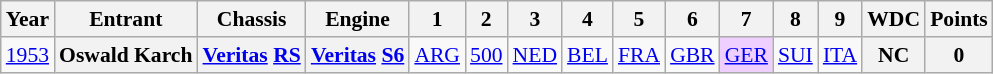<table class="wikitable" style="text-align:center; font-size:90%">
<tr>
<th>Year</th>
<th>Entrant</th>
<th>Chassis</th>
<th>Engine</th>
<th>1</th>
<th>2</th>
<th>3</th>
<th>4</th>
<th>5</th>
<th>6</th>
<th>7</th>
<th>8</th>
<th>9</th>
<th>WDC</th>
<th>Points</th>
</tr>
<tr>
<td><a href='#'>1953</a></td>
<th>Oswald Karch</th>
<th><a href='#'>Veritas</a> <a href='#'>RS</a></th>
<th><a href='#'>Veritas</a> <a href='#'>S6</a></th>
<td><a href='#'>ARG</a></td>
<td><a href='#'>500</a></td>
<td><a href='#'>NED</a></td>
<td><a href='#'>BEL</a></td>
<td><a href='#'>FRA</a></td>
<td><a href='#'>GBR</a></td>
<td style="background:#EFCFFF;"><a href='#'>GER</a><br></td>
<td><a href='#'>SUI</a></td>
<td><a href='#'>ITA</a></td>
<th>NC</th>
<th>0</th>
</tr>
</table>
